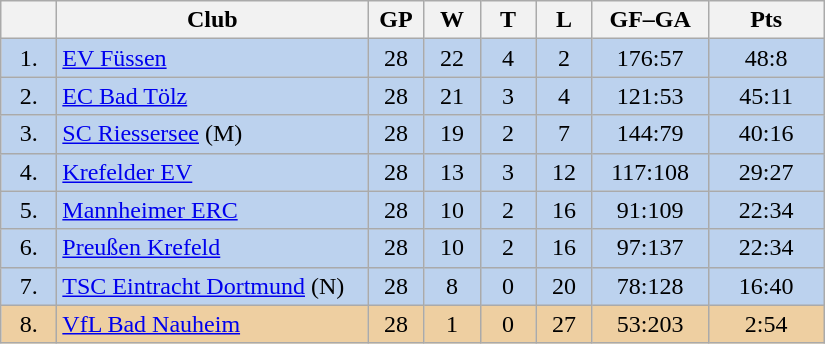<table class="wikitable">
<tr>
<th width="30"></th>
<th width="200">Club</th>
<th width="30">GP</th>
<th width="30">W</th>
<th width="30">T</th>
<th width="30">L</th>
<th width="70">GF–GA</th>
<th width="70">Pts</th>
</tr>
<tr bgcolor="#BCD2EE" align="center">
<td>1.</td>
<td align="left"><a href='#'>EV Füssen</a></td>
<td>28</td>
<td>22</td>
<td>4</td>
<td>2</td>
<td>176:57</td>
<td>48:8</td>
</tr>
<tr bgcolor=#BCD2EE align="center">
<td>2.</td>
<td align="left"><a href='#'>EC Bad Tölz</a></td>
<td>28</td>
<td>21</td>
<td>3</td>
<td>4</td>
<td>121:53</td>
<td>45:11</td>
</tr>
<tr bgcolor=#BCD2EE align="center">
<td>3.</td>
<td align="left"><a href='#'>SC Riessersee</a> (M)</td>
<td>28</td>
<td>19</td>
<td>2</td>
<td>7</td>
<td>144:79</td>
<td>40:16</td>
</tr>
<tr bgcolor=#BCD2EE align="center">
<td>4.</td>
<td align="left"><a href='#'>Krefelder EV</a></td>
<td>28</td>
<td>13</td>
<td>3</td>
<td>12</td>
<td>117:108</td>
<td>29:27</td>
</tr>
<tr bgcolor=#BCD2EE align="center">
<td>5.</td>
<td align="left"><a href='#'>Mannheimer ERC</a></td>
<td>28</td>
<td>10</td>
<td>2</td>
<td>16</td>
<td>91:109</td>
<td>22:34</td>
</tr>
<tr bgcolor=#BCD2EE align="center">
<td>6.</td>
<td align="left"><a href='#'>Preußen Krefeld</a></td>
<td>28</td>
<td>10</td>
<td>2</td>
<td>16</td>
<td>97:137</td>
<td>22:34</td>
</tr>
<tr bgcolor=#BCD2EE align="center">
<td>7.</td>
<td align="left"><a href='#'>TSC Eintracht Dortmund</a> (N)</td>
<td>28</td>
<td>8</td>
<td>0</td>
<td>20</td>
<td>78:128</td>
<td>16:40</td>
</tr>
<tr bgcolor=#EECFA1 align="center">
<td>8.</td>
<td align="left"><a href='#'>VfL Bad Nauheim</a></td>
<td>28</td>
<td>1</td>
<td>0</td>
<td>27</td>
<td>53:203</td>
<td>2:54</td>
</tr>
</table>
